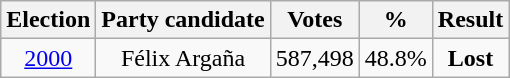<table class=wikitable style=text-align:center>
<tr>
<th>Election</th>
<th>Party candidate</th>
<th><strong>Votes</strong></th>
<th><strong>%</strong></th>
<th>Result</th>
</tr>
<tr>
<td><a href='#'>2000</a></td>
<td>Félix Argaña</td>
<td>587,498</td>
<td>48.8%</td>
<td><strong>Lost</strong> </td>
</tr>
</table>
